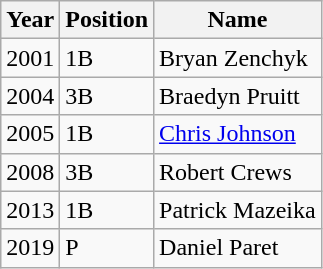<table class="wikitable">
<tr>
<th>Year</th>
<th>Position</th>
<th>Name</th>
</tr>
<tr>
<td>2001</td>
<td>1B</td>
<td>Bryan Zenchyk</td>
</tr>
<tr>
<td>2004</td>
<td>3B</td>
<td>Braedyn Pruitt</td>
</tr>
<tr>
<td>2005</td>
<td>1B</td>
<td><a href='#'>Chris Johnson</a></td>
</tr>
<tr>
<td>2008</td>
<td>3B</td>
<td>Robert Crews</td>
</tr>
<tr>
<td>2013</td>
<td>1B</td>
<td>Patrick Mazeika</td>
</tr>
<tr>
<td>2019</td>
<td>P</td>
<td>Daniel Paret</td>
</tr>
</table>
